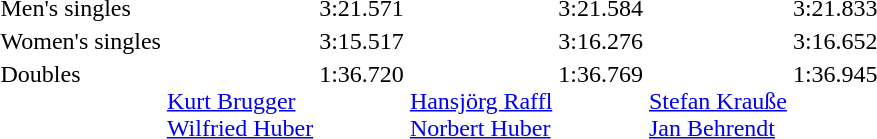<table>
<tr>
<td>Men's singles <br></td>
<td></td>
<td>3:21.571</td>
<td></td>
<td>3:21.584</td>
<td></td>
<td>3:21.833</td>
</tr>
<tr>
<td>Women's singles <br></td>
<td></td>
<td>3:15.517</td>
<td></td>
<td>3:16.276</td>
<td></td>
<td>3:16.652</td>
</tr>
<tr valign="top">
<td>Doubles <br></td>
<td><br> <a href='#'>Kurt Brugger</a> <br> <a href='#'>Wilfried Huber</a></td>
<td>1:36.720</td>
<td><br> <a href='#'>Hansjörg Raffl</a> <br> <a href='#'>Norbert Huber</a></td>
<td>1:36.769</td>
<td><br> <a href='#'>Stefan Krauße</a> <br> <a href='#'>Jan Behrendt</a></td>
<td>1:36.945</td>
</tr>
</table>
